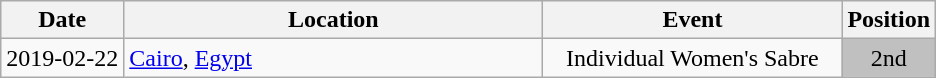<table class="wikitable" style="text-align:center;">
<tr>
<th>Date</th>
<th style="width:17em">Location</th>
<th style="width:12em">Event</th>
<th>Position</th>
</tr>
<tr>
<td>2019-02-22</td>
<td rowspan="1" align="left"> <a href='#'>Cairo</a>, <a href='#'>Egypt</a></td>
<td>Individual Women's Sabre</td>
<td bgcolor="silver">2nd</td>
</tr>
</table>
